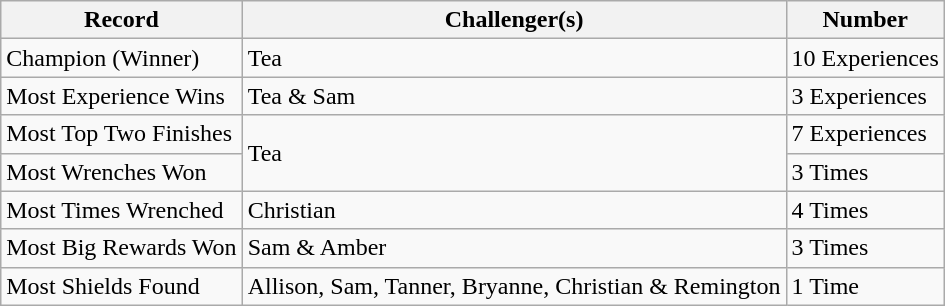<table class="wikitable" align="center" style="text-align:centre">
<tr>
<th>Record</th>
<th>Challenger(s)</th>
<th>Number</th>
</tr>
<tr>
<td>Champion (Winner)</td>
<td>Tea</td>
<td>10 Experiences</td>
</tr>
<tr>
<td>Most Experience Wins</td>
<td>Tea & Sam</td>
<td>3 Experiences</td>
</tr>
<tr>
<td>Most Top Two Finishes</td>
<td rowspan=2>Tea</td>
<td>7 Experiences</td>
</tr>
<tr>
<td>Most Wrenches Won</td>
<td>3 Times</td>
</tr>
<tr>
<td>Most Times Wrenched</td>
<td>Christian</td>
<td>4 Times</td>
</tr>
<tr>
<td>Most Big Rewards Won</td>
<td>Sam & Amber</td>
<td>3 Times</td>
</tr>
<tr>
<td>Most Shields Found</td>
<td>Allison, Sam, Tanner, Bryanne, Christian & Remington</td>
<td>1 Time</td>
</tr>
</table>
